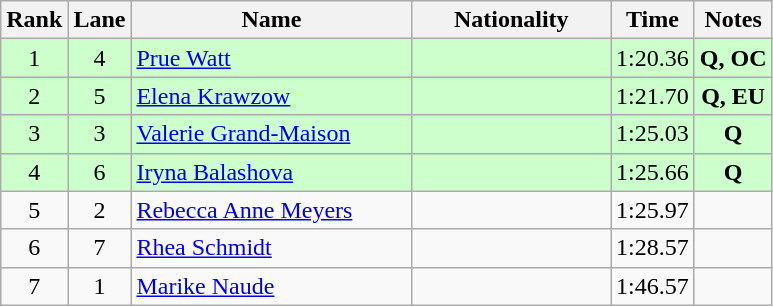<table class="wikitable sortable" style="text-align:center">
<tr>
<th>Rank</th>
<th>Lane</th>
<th style="width:180px">Name</th>
<th style="width:125px">Nationality</th>
<th>Time</th>
<th>Notes</th>
</tr>
<tr style="background:#cfc;">
<td>1</td>
<td>4</td>
<td style="text-align:left;"><a href='#'>Prue Watt</a></td>
<td style="text-align:left;"></td>
<td>1:20.36</td>
<td><strong>Q, OC</strong></td>
</tr>
<tr style="background:#cfc;">
<td>2</td>
<td>5</td>
<td style="text-align:left;"><a href='#'>Elena Krawzow</a></td>
<td style="text-align:left;"></td>
<td>1:21.70</td>
<td><strong>Q, EU</strong></td>
</tr>
<tr style="background:#cfc;">
<td>3</td>
<td>3</td>
<td style="text-align:left;"><a href='#'>Valerie Grand-Maison</a></td>
<td style="text-align:left;"></td>
<td>1:25.03</td>
<td><strong>Q</strong></td>
</tr>
<tr style="background:#cfc;">
<td>4</td>
<td>6</td>
<td style="text-align:left;"><a href='#'>Iryna Balashova</a></td>
<td style="text-align:left;"></td>
<td>1:25.66</td>
<td><strong>Q</strong></td>
</tr>
<tr>
<td>5</td>
<td>2</td>
<td style="text-align:left;"><a href='#'>Rebecca Anne Meyers</a></td>
<td style="text-align:left;"></td>
<td>1:25.97</td>
<td></td>
</tr>
<tr>
<td>6</td>
<td>7</td>
<td style="text-align:left;"><a href='#'>Rhea Schmidt</a></td>
<td style="text-align:left;"></td>
<td>1:28.57</td>
<td></td>
</tr>
<tr>
<td>7</td>
<td>1</td>
<td style="text-align:left;"><a href='#'>Marike Naude</a></td>
<td style="text-align:left;"></td>
<td>1:46.57</td>
<td></td>
</tr>
</table>
